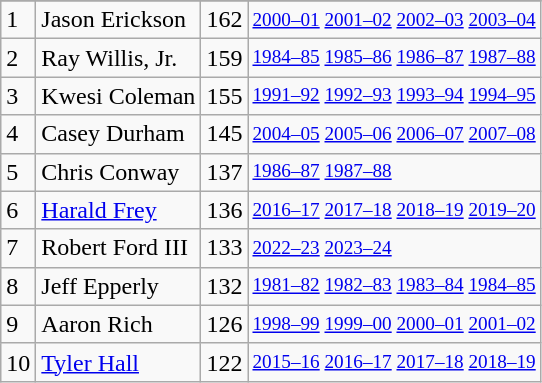<table class="wikitable">
<tr>
</tr>
<tr>
<td>1</td>
<td>Jason Erickson</td>
<td>162</td>
<td style="font-size:80%;"><a href='#'>2000–01</a> <a href='#'>2001–02</a> <a href='#'>2002–03</a> <a href='#'>2003–04</a></td>
</tr>
<tr>
<td>2</td>
<td>Ray Willis, Jr.</td>
<td>159</td>
<td style="font-size:80%;"><a href='#'>1984–85</a> <a href='#'>1985–86</a> <a href='#'>1986–87</a> <a href='#'>1987–88</a></td>
</tr>
<tr>
<td>3</td>
<td>Kwesi Coleman</td>
<td>155</td>
<td style="font-size:80%;"><a href='#'>1991–92</a> <a href='#'>1992–93</a> <a href='#'>1993–94</a> <a href='#'>1994–95</a></td>
</tr>
<tr>
<td>4</td>
<td>Casey Durham</td>
<td>145</td>
<td style="font-size:80%;"><a href='#'>2004–05</a> <a href='#'>2005–06</a> <a href='#'>2006–07</a> <a href='#'>2007–08</a></td>
</tr>
<tr>
<td>5</td>
<td>Chris Conway</td>
<td>137</td>
<td style="font-size:80%;"><a href='#'>1986–87</a> <a href='#'>1987–88</a></td>
</tr>
<tr>
<td>6</td>
<td><a href='#'>Harald Frey</a></td>
<td>136</td>
<td style="font-size:80%;"><a href='#'>2016–17</a> <a href='#'>2017–18</a> <a href='#'>2018–19</a> <a href='#'>2019–20</a></td>
</tr>
<tr>
<td>7</td>
<td>Robert Ford III</td>
<td>133</td>
<td style="font-size:80%;"><a href='#'>2022–23</a> <a href='#'>2023–24</a></td>
</tr>
<tr>
<td>8</td>
<td>Jeff Epperly</td>
<td>132</td>
<td style="font-size:80%;"><a href='#'>1981–82</a> <a href='#'>1982–83</a> <a href='#'>1983–84</a> <a href='#'>1984–85</a></td>
</tr>
<tr>
<td>9</td>
<td>Aaron Rich</td>
<td>126</td>
<td style="font-size:80%;"><a href='#'>1998–99</a> <a href='#'>1999–00</a> <a href='#'>2000–01</a> <a href='#'>2001–02</a></td>
</tr>
<tr>
<td>10</td>
<td><a href='#'>Tyler Hall</a></td>
<td>122</td>
<td style="font-size:80%;"><a href='#'>2015–16</a> <a href='#'>2016–17</a> <a href='#'>2017–18</a> <a href='#'>2018–19</a></td>
</tr>
</table>
